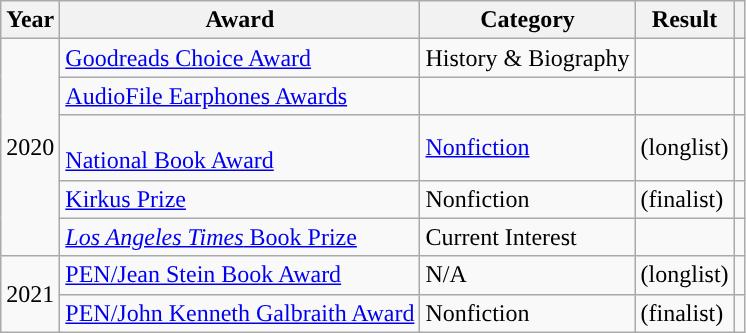<table class="wikitable sortable">
<tr>
<th>Year</th>
<th>Award</th>
<th>Category</th>
<th>Result</th>
<th class="unsortable"></th>
</tr>
<tr>
<td rowspan="5">2020</td>
<td><a href='#'>Goodreads Choice Award</a></td>
<td>History & Biography</td>
<td></td>
<td></td>
</tr>
<tr>
<td><a href='#'>AudioFile Earphones Awards</a></td>
<td></td>
<td></td>
<td></td>
</tr>
<tr>
<td><br><a href='#'>National Book Award</a></td>
<td><a href='#'>Nonfiction</a></td>
<td> (longlist)</td>
<td></td>
</tr>
<tr>
<td><a href='#'>Kirkus Prize</a></td>
<td>Nonfiction</td>
<td> (finalist)</td>
<td></td>
</tr>
<tr>
<td><a href='#'><em>Los Angeles Times</em> Book Prize</a></td>
<td>Current Interest</td>
<td></td>
<td></td>
</tr>
<tr>
<td rowspan="2">2021</td>
<td><a href='#'>PEN/Jean Stein Book Award</a></td>
<td>N/A</td>
<td> (longlist)</td>
<td></td>
</tr>
<tr>
<td><a href='#'>PEN/John Kenneth Galbraith Award</a></td>
<td>Nonfiction</td>
<td> (finalist)</td>
<td></td>
</tr>
</table>
